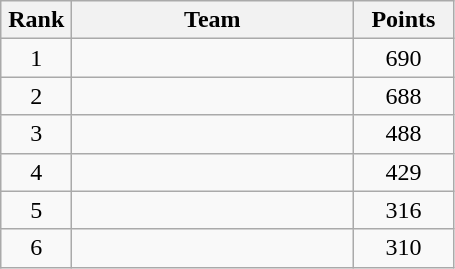<table class="wikitable" style="text-align:center;">
<tr>
<th width=40>Rank</th>
<th width=180>Team</th>
<th width=60>Points</th>
</tr>
<tr>
<td>1</td>
<td align=left></td>
<td>690</td>
</tr>
<tr>
<td>2</td>
<td align=left></td>
<td>688</td>
</tr>
<tr>
<td>3</td>
<td align=left></td>
<td>488</td>
</tr>
<tr>
<td>4</td>
<td align=left></td>
<td>429</td>
</tr>
<tr>
<td>5</td>
<td align=left></td>
<td>316</td>
</tr>
<tr>
<td>6</td>
<td align=left></td>
<td>310</td>
</tr>
</table>
